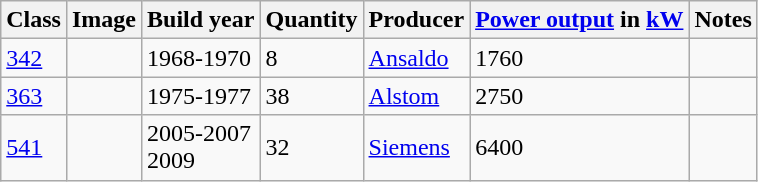<table class="wikitable">
<tr>
<th>Class</th>
<th>Image</th>
<th>Build year</th>
<th>Quantity</th>
<th>Producer</th>
<th><a href='#'>Power output</a> in <a href='#'>kW</a></th>
<th>Notes</th>
</tr>
<tr>
<td><a href='#'>342</a></td>
<td></td>
<td>1968-1970</td>
<td>8</td>
<td><a href='#'>Ansaldo</a></td>
<td>1760</td>
<td></td>
</tr>
<tr>
<td><a href='#'>363</a></td>
<td></td>
<td>1975-1977</td>
<td>38</td>
<td><a href='#'>Alstom</a></td>
<td>2750</td>
<td></td>
</tr>
<tr>
<td><a href='#'>541</a></td>
<td></td>
<td>2005-2007<br>2009</td>
<td>32</td>
<td><a href='#'>Siemens</a></td>
<td>6400</td>
<td></td>
</tr>
</table>
